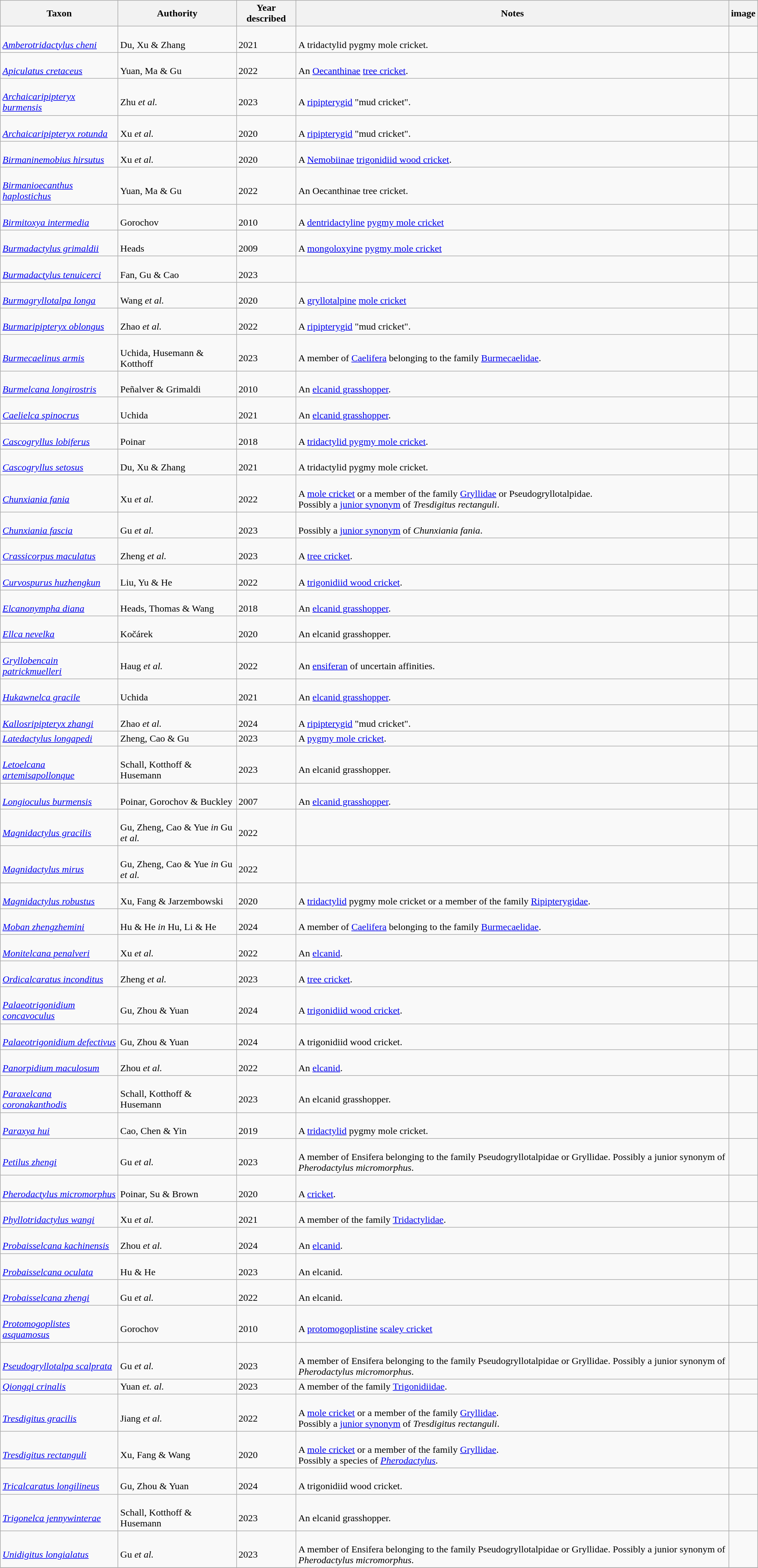<table class="wikitable sortable" align="center" width="100%">
<tr>
<th>Taxon</th>
<th>Authority</th>
<th>Year described</th>
<th>Notes</th>
<th>image</th>
</tr>
<tr>
<td><br><em><a href='#'>Amberotridactylus cheni</a></em></td>
<td><br>Du, Xu & Zhang</td>
<td><br>2021</td>
<td><br>A tridactylid pygmy mole cricket.</td>
<td></td>
</tr>
<tr>
<td><br><em><a href='#'>Apiculatus cretaceus</a></em></td>
<td><br>Yuan, Ma & Gu</td>
<td><br>2022</td>
<td><br>An <a href='#'>Oecanthinae</a> <a href='#'>tree cricket</a>.</td>
<td></td>
</tr>
<tr>
<td><br><em><a href='#'>Archaicaripipteryx burmensis</a></em></td>
<td><br>Zhu <em>et al.</em></td>
<td><br>2023</td>
<td><br>A <a href='#'>ripipterygid</a> "mud cricket".</td>
<td></td>
</tr>
<tr>
<td><br><em><a href='#'>Archaicaripipteryx rotunda</a></em></td>
<td><br>Xu <em>et al.</em></td>
<td><br>2020</td>
<td><br>A <a href='#'>ripipterygid</a> "mud cricket".</td>
<td></td>
</tr>
<tr>
<td><br><em><a href='#'>Birmaninemobius hirsutus</a></em></td>
<td><br>Xu <em>et al.</em></td>
<td><br>2020</td>
<td><br>A <a href='#'>Nemobiinae</a> <a href='#'>trigonidiid wood cricket</a>.</td>
<td></td>
</tr>
<tr>
<td><br><em><a href='#'>Birmanioecanthus haplostichus</a></em></td>
<td><br>Yuan, Ma & Gu</td>
<td><br>2022</td>
<td><br>An Oecanthinae tree cricket.</td>
<td></td>
</tr>
<tr>
<td><br><em><a href='#'>Birmitoxya intermedia</a></em></td>
<td><br>Gorochov</td>
<td><br>2010</td>
<td><br>A <a href='#'>dentridactyline</a> <a href='#'>pygmy mole cricket</a></td>
<td></td>
</tr>
<tr>
<td><br><em><a href='#'>Burmadactylus grimaldii</a></em></td>
<td><br>Heads</td>
<td><br>2009</td>
<td><br>A <a href='#'>mongoloxyine</a> <a href='#'>pygmy mole cricket</a></td>
<td></td>
</tr>
<tr>
<td><br><em><a href='#'>Burmadactylus tenuicerci</a></em></td>
<td><br>Fan, Gu & Cao</td>
<td><br>2023</td>
<td></td>
<td></td>
</tr>
<tr>
<td><br><em><a href='#'>Burmagryllotalpa longa</a></em></td>
<td><br>Wang <em>et al.</em></td>
<td><br>2020</td>
<td><br>A <a href='#'>gryllotalpine</a> <a href='#'>mole cricket</a></td>
<td></td>
</tr>
<tr>
<td><br><em><a href='#'>Burmaripipteryx oblongus</a></em></td>
<td><br>Zhao <em>et al.</em></td>
<td><br>2022</td>
<td><br>A <a href='#'>ripipterygid</a> "mud cricket".</td>
<td></td>
</tr>
<tr>
<td><br><em><a href='#'>Burmecaelinus armis</a></em></td>
<td><br>Uchida, Husemann & Kotthoff</td>
<td><br>2023</td>
<td><br>A member of <a href='#'>Caelifera</a> belonging to the family <a href='#'>Burmecaelidae</a>.</td>
<td></td>
</tr>
<tr>
<td><br><em><a href='#'>Burmelcana longirostris</a></em></td>
<td><br>Peñalver & Grimaldi</td>
<td><br>2010</td>
<td><br>An <a href='#'>elcanid grasshopper</a>.</td>
<td></td>
</tr>
<tr>
<td><br><em><a href='#'>Caelielca spinocrus</a></em></td>
<td><br>Uchida</td>
<td><br>2021</td>
<td><br>An <a href='#'>elcanid grasshopper</a>.</td>
<td></td>
</tr>
<tr>
<td><br><em><a href='#'>Cascogryllus lobiferus</a></em></td>
<td><br>Poinar</td>
<td><br>2018</td>
<td><br>A <a href='#'>tridactylid pygmy mole cricket</a>.</td>
<td></td>
</tr>
<tr>
<td><br><em><a href='#'>Cascogryllus setosus</a></em></td>
<td><br>Du, Xu & Zhang</td>
<td><br>2021</td>
<td><br>A tridactylid pygmy mole cricket.</td>
<td></td>
</tr>
<tr>
<td><br><em><a href='#'>Chunxiania fania</a></em></td>
<td><br>Xu <em>et al.</em></td>
<td><br>2022</td>
<td><br>A <a href='#'>mole cricket</a> or a member of the family <a href='#'>Gryllidae</a> or Pseudogryllotalpidae.<br>Possibly a <a href='#'>junior synonym</a> of <em>Tresdigitus rectanguli</em>.</td>
<td></td>
</tr>
<tr>
<td><br><em><a href='#'>Chunxiania fascia</a></em></td>
<td><br>Gu <em>et al.</em></td>
<td><br>2023</td>
<td><br>Possibly a <a href='#'>junior synonym</a> of <em>Chunxiania fania</em>.</td>
<td></td>
</tr>
<tr>
<td><br><em><a href='#'>Crassicorpus maculatus</a></em></td>
<td><br>Zheng <em>et al.</em></td>
<td><br>2023</td>
<td><br>A <a href='#'>tree cricket</a>.</td>
<td></td>
</tr>
<tr>
<td><br><em><a href='#'>Curvospurus huzhengkun</a></em></td>
<td><br>Liu, Yu & He</td>
<td><br>2022</td>
<td><br>A <a href='#'>trigonidiid wood cricket</a>.</td>
</tr>
<tr>
<td><br><em><a href='#'>Elcanonympha diana</a></em></td>
<td><br>Heads, Thomas & Wang</td>
<td><br>2018</td>
<td><br>An <a href='#'>elcanid grasshopper</a>.</td>
<td><br></td>
</tr>
<tr>
<td><br><em><a href='#'>Ellca nevelka</a></em></td>
<td><br>Kočárek</td>
<td><br>2020</td>
<td><br>An elcanid grasshopper.</td>
<td></td>
</tr>
<tr>
<td><br><em><a href='#'>Gryllobencain patrickmuelleri</a></em></td>
<td><br>Haug <em>et al.</em></td>
<td><br>2022</td>
<td><br>An <a href='#'>ensiferan</a> of uncertain affinities.</td>
<td></td>
</tr>
<tr>
<td><br><em><a href='#'>Hukawnelca gracile</a></em></td>
<td><br>Uchida</td>
<td><br>2021</td>
<td><br>An <a href='#'>elcanid grasshopper</a>.</td>
<td></td>
</tr>
<tr>
<td><br><em><a href='#'>Kallosripipteryx zhangi</a></em></td>
<td><br>Zhao <em>et al.</em></td>
<td><br>2024</td>
<td><br>A <a href='#'>ripipterygid</a> "mud cricket".</td>
<td></td>
</tr>
<tr>
<td><em><a href='#'>Latedactylus longapedi</a></em></td>
<td>Zheng, Cao & Gu</td>
<td>2023</td>
<td>A <a href='#'>pygmy mole cricket</a>.</td>
<td></td>
</tr>
<tr>
<td><br><em><a href='#'>Letoelcana artemisapollonque</a></em></td>
<td><br>Schall, Kotthoff & Husemann</td>
<td><br>2023</td>
<td><br>An elcanid grasshopper.</td>
<td></td>
</tr>
<tr>
<td><br><em><a href='#'>Longioculus burmensis</a></em></td>
<td><br>Poinar, Gorochov & Buckley</td>
<td><br>2007</td>
<td><br>An <a href='#'>elcanid grasshopper</a>.</td>
<td></td>
</tr>
<tr>
<td><br><em><a href='#'>Magnidactylus gracilis</a></em></td>
<td><br>Gu, Zheng, Cao & Yue <em>in</em> Gu <em>et al.</em></td>
<td><br>2022</td>
<td></td>
<td></td>
</tr>
<tr>
<td><br><em><a href='#'>Magnidactylus mirus</a></em></td>
<td><br>Gu, Zheng, Cao & Yue <em>in</em> Gu <em>et al.</em></td>
<td><br>2022</td>
<td></td>
<td></td>
</tr>
<tr>
<td><br><em><a href='#'>Magnidactylus robustus</a></em></td>
<td><br>Xu, Fang & Jarzembowski</td>
<td><br>2020</td>
<td><br>A <a href='#'>tridactylid</a> pygmy mole cricket or a member of the family <a href='#'>Ripipterygidae</a>.</td>
<td></td>
</tr>
<tr>
<td><br><em><a href='#'>Moban zhengzhemini</a></em></td>
<td><br>Hu & He <em>in</em> Hu, Li & He</td>
<td><br>2024</td>
<td><br>A member of <a href='#'>Caelifera</a> belonging to the family <a href='#'>Burmecaelidae</a>.</td>
<td></td>
</tr>
<tr>
<td><br><em><a href='#'>Monitelcana penalveri</a></em></td>
<td><br>Xu <em>et al.</em></td>
<td><br>2022</td>
<td><br>An <a href='#'>elcanid</a>.</td>
<td></td>
</tr>
<tr>
<td><br><em><a href='#'>Ordicalcaratus inconditus</a></em></td>
<td><br>Zheng <em>et al.</em></td>
<td><br>2023</td>
<td><br>A <a href='#'>tree cricket</a>.</td>
<td></td>
</tr>
<tr>
<td><br><em><a href='#'>Palaeotrigonidium concavoculus</a></em></td>
<td><br>Gu, Zhou & Yuan</td>
<td><br>2024</td>
<td><br>A <a href='#'>trigonidiid wood cricket</a>.</td>
<td></td>
</tr>
<tr>
<td><br><em><a href='#'>Palaeotrigonidium defectivus</a></em></td>
<td><br>Gu, Zhou & Yuan</td>
<td><br>2024</td>
<td><br>A trigonidiid wood cricket.</td>
<td></td>
</tr>
<tr>
<td><br><em><a href='#'>Panorpidium maculosum</a></em></td>
<td><br>Zhou <em>et al.</em></td>
<td><br>2022</td>
<td><br>An <a href='#'>elcanid</a>.</td>
<td></td>
</tr>
<tr>
<td><br><em><a href='#'>Paraxelcana coronakanthodis</a></em></td>
<td><br>Schall, Kotthoff & Husemann</td>
<td><br>2023</td>
<td><br>An elcanid grasshopper.</td>
<td></td>
</tr>
<tr>
<td><br><em><a href='#'>Paraxya hui</a></em></td>
<td><br>Cao, Chen & Yin</td>
<td><br>2019</td>
<td><br>A <a href='#'>tridactylid</a> pygmy mole cricket.</td>
<td></td>
</tr>
<tr>
<td><br><em><a href='#'>Petilus zhengi</a></em></td>
<td><br>Gu <em>et al.</em></td>
<td><br>2023</td>
<td><br>A member of Ensifera belonging to the family Pseudogryllotalpidae or Gryllidae. Possibly a junior synonym of <em>Pherodactylus micromorphus</em>.</td>
<td></td>
</tr>
<tr>
<td><br><em><a href='#'>Pherodactylus micromorphus</a></em></td>
<td><br>Poinar, Su & Brown</td>
<td><br>2020</td>
<td><br>A <a href='#'>cricket</a>.</td>
<td></td>
</tr>
<tr>
<td><br><em><a href='#'>Phyllotridactylus wangi</a></em></td>
<td><br>Xu <em>et al.</em></td>
<td><br>2021</td>
<td><br>A member of the family <a href='#'>Tridactylidae</a>.</td>
<td></td>
</tr>
<tr>
<td><br><em><a href='#'>Probaisselcana kachinensis</a></em></td>
<td><br>Zhou <em>et al.</em></td>
<td><br>2024</td>
<td><br>An <a href='#'>elcanid</a>.</td>
<td></td>
</tr>
<tr>
<td><br><em><a href='#'>Probaisselcana oculata</a></em></td>
<td><br>Hu & He</td>
<td><br>2023</td>
<td><br>An elcanid.</td>
<td></td>
</tr>
<tr>
<td><br><em><a href='#'>Probaisselcana zhengi</a></em></td>
<td><br>Gu <em>et al.</em></td>
<td><br>2022</td>
<td><br>An elcanid.</td>
<td></td>
</tr>
<tr>
<td><br><em><a href='#'>Protomogoplistes asquamosus</a></em></td>
<td><br>Gorochov</td>
<td><br>2010</td>
<td><br>A <a href='#'>protomogoplistine</a> <a href='#'>scaley cricket</a></td>
<td></td>
</tr>
<tr>
<td><br><em><a href='#'>Pseudogryllotalpa scalprata</a></em></td>
<td><br>Gu <em>et al.</em></td>
<td><br>2023</td>
<td><br>A member of Ensifera belonging to the family Pseudogryllotalpidae or Gryllidae. Possibly a junior synonym of <em>Pherodactylus micromorphus</em>.</td>
<td></td>
</tr>
<tr>
<td><em><a href='#'>Qiongqi crinalis</a></em></td>
<td>Yuan <em>et. al.</em></td>
<td>2023</td>
<td>A member of the family <a href='#'>Trigonidiidae</a>.</td>
<td></td>
</tr>
<tr>
<td><br><em><a href='#'>Tresdigitus gracilis</a></em></td>
<td><br>Jiang <em>et al.</em></td>
<td><br>2022</td>
<td><br>A <a href='#'>mole cricket</a> or a member of the family <a href='#'>Gryllidae</a>.<br>Possibly a <a href='#'>junior synonym</a> of <em>Tresdigitus rectanguli</em>.</td>
<td></td>
</tr>
<tr>
<td><br><em><a href='#'>Tresdigitus rectanguli</a></em></td>
<td><br>Xu, Fang & Wang</td>
<td><br>2020</td>
<td><br>A <a href='#'>mole cricket</a> or a member of the family <a href='#'>Gryllidae</a>.<br>Possibly a species of <em><a href='#'>Pherodactylus</a></em>.</td>
<td></td>
</tr>
<tr>
<td><br><em><a href='#'>Tricalcaratus longilineus</a></em></td>
<td><br>Gu, Zhou & Yuan</td>
<td><br>2024</td>
<td><br>A trigonidiid wood cricket.</td>
<td></td>
</tr>
<tr>
<td><br><em><a href='#'>Trigonelca jennywinterae</a></em></td>
<td><br>Schall, Kotthoff & Husemann</td>
<td><br>2023</td>
<td><br>An elcanid grasshopper.</td>
<td></td>
</tr>
<tr>
<td><br><em><a href='#'>Unidigitus longialatus</a></em></td>
<td><br>Gu <em>et al.</em></td>
<td><br>2023</td>
<td><br>A member of Ensifera belonging to the family Pseudogryllotalpidae or Gryllidae. Possibly a junior synonym of <em>Pherodactylus micromorphus</em>.</td>
<td></td>
</tr>
<tr>
</tr>
</table>
